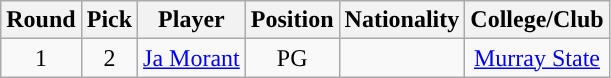<table class="wikitable sortable sortable" style="text-align: center">
<tr>
<th>Round</th>
<th>Pick</th>
<th>Player</th>
<th>Position</th>
<th>Nationality</th>
<th>College/Club</th>
</tr>
<tr>
<td>1</td>
<td>2</td>
<td><a href='#'>Ja Morant</a></td>
<td>PG</td>
<td></td>
<td><a href='#'>Murray State</a></td>
</tr>
</table>
